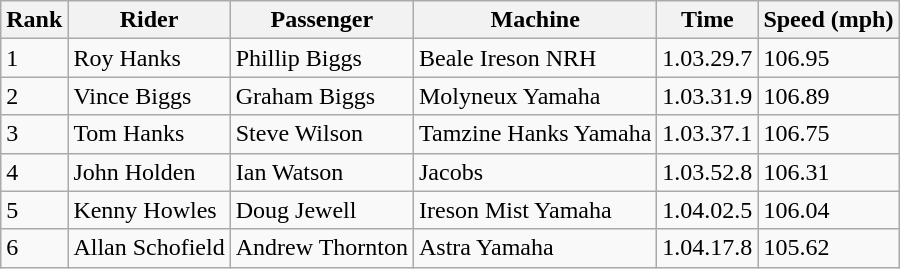<table class="wikitable">
<tr>
<th>Rank</th>
<th>Rider</th>
<th>Passenger</th>
<th>Machine</th>
<th>Time</th>
<th>Speed (mph)</th>
</tr>
<tr>
<td>1</td>
<td> Roy Hanks</td>
<td>Phillip Biggs</td>
<td>Beale Ireson NRH</td>
<td>1.03.29.7</td>
<td>106.95</td>
</tr>
<tr>
<td>2</td>
<td>Vince Biggs</td>
<td>Graham Biggs</td>
<td>Molyneux Yamaha</td>
<td>1.03.31.9</td>
<td>106.89</td>
</tr>
<tr>
<td>3</td>
<td> Tom Hanks</td>
<td>Steve Wilson</td>
<td>Tamzine Hanks Yamaha</td>
<td>1.03.37.1</td>
<td>106.75</td>
</tr>
<tr>
<td>4</td>
<td> John Holden</td>
<td>Ian Watson</td>
<td>Jacobs</td>
<td>1.03.52.8</td>
<td>106.31</td>
</tr>
<tr>
<td>5</td>
<td> Kenny Howles</td>
<td>Doug Jewell</td>
<td>Ireson Mist Yamaha</td>
<td>1.04.02.5</td>
<td>106.04</td>
</tr>
<tr>
<td>6</td>
<td> Allan Schofield</td>
<td>Andrew Thornton</td>
<td>Astra Yamaha</td>
<td>1.04.17.8</td>
<td>105.62</td>
</tr>
</table>
